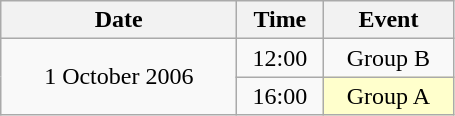<table class = "wikitable" style="text-align:center;">
<tr>
<th width=150>Date</th>
<th width=50>Time</th>
<th width=80>Event</th>
</tr>
<tr>
<td rowspan=2>1 October 2006</td>
<td>12:00</td>
<td>Group B</td>
</tr>
<tr>
<td>16:00</td>
<td bgcolor=ffffcc>Group A</td>
</tr>
</table>
